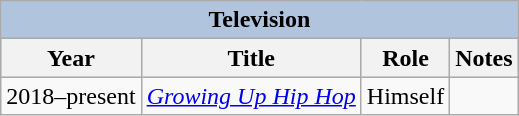<table class="wikitable">
<tr style="background:#ccc; text-align:center;">
<th colspan="4" style="background: LightSteelBlue;">Television</th>
</tr>
<tr style="background:#ccc; text-align:center;">
<th>Year</th>
<th>Title</th>
<th>Role</th>
<th>Notes</th>
</tr>
<tr>
<td>2018–present</td>
<td><em><a href='#'>Growing Up Hip Hop</a></em></td>
<td>Himself</td>
<td></td>
</tr>
</table>
